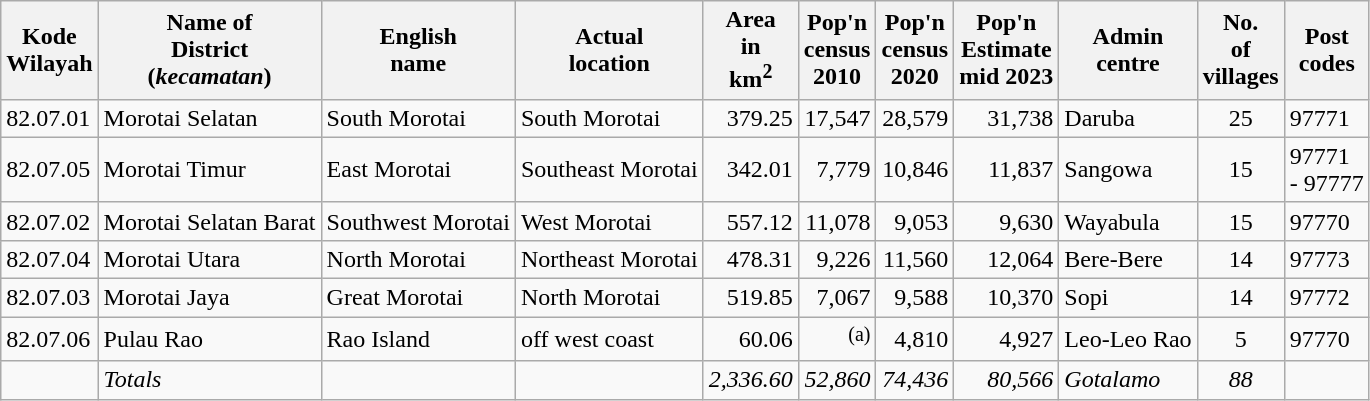<table class="sortable wikitable">
<tr>
<th>Kode <br>Wilayah</th>
<th>Name of<br>District<br>(<em>kecamatan</em>)</th>
<th>English<br>name</th>
<th>Actual<br>location</th>
<th>Area<br>in <br> km<sup>2</sup></th>
<th>Pop'n<br>census<br>2010</th>
<th>Pop'n<br>census<br>2020</th>
<th>Pop'n<br>Estimate <br>mid 2023</th>
<th>Admin <br> centre</th>
<th>No.<br>of <br>villages</th>
<th>Post<br>codes</th>
</tr>
<tr>
<td>82.07.01</td>
<td>Morotai Selatan</td>
<td>South Morotai</td>
<td>South Morotai</td>
<td align="right">379.25</td>
<td align="right">17,547</td>
<td align="right">28,579</td>
<td align="right">31,738</td>
<td>Daruba</td>
<td align="center">25</td>
<td>97771</td>
</tr>
<tr>
<td>82.07.05</td>
<td>Morotai Timur</td>
<td>East Morotai</td>
<td>Southeast Morotai</td>
<td align="right">342.01</td>
<td align="right">7,779</td>
<td align="right">10,846</td>
<td align="right">11,837</td>
<td>Sangowa</td>
<td align="center">15</td>
<td>97771<br>- 97777</td>
</tr>
<tr>
<td>82.07.02</td>
<td>Morotai Selatan Barat</td>
<td>Southwest Morotai</td>
<td>West Morotai</td>
<td align="right">557.12</td>
<td align="right">11,078</td>
<td align="right">9,053</td>
<td align="right">9,630</td>
<td>Wayabula</td>
<td align="center">15</td>
<td>97770</td>
</tr>
<tr>
<td>82.07.04</td>
<td>Morotai Utara</td>
<td>North Morotai</td>
<td>Northeast Morotai</td>
<td align="right">478.31</td>
<td align="right">9,226</td>
<td align="right">11,560</td>
<td align="right">12,064</td>
<td>Bere-Bere</td>
<td align="center">14</td>
<td>97773</td>
</tr>
<tr>
<td>82.07.03</td>
<td>Morotai Jaya</td>
<td>Great Morotai</td>
<td>North Morotai</td>
<td align="right">519.85</td>
<td align="right">7,067</td>
<td align="right">9,588</td>
<td align="right">10,370</td>
<td>Sopi</td>
<td align="center">14</td>
<td>97772</td>
</tr>
<tr>
<td>82.07.06</td>
<td>Pulau Rao</td>
<td>Rao Island</td>
<td>off west coast</td>
<td align="right">60.06</td>
<td align="right"><sup>(a)</sup></td>
<td align="right">4,810</td>
<td align="right">4,927</td>
<td>Leo-Leo Rao</td>
<td align="center">5</td>
<td>97770</td>
</tr>
<tr>
<td></td>
<td><em>Totals</em></td>
<td></td>
<td></td>
<td align="right"><em>2,336.60</em></td>
<td align="right"><em>52,860</em></td>
<td align="right"><em>74,436</em></td>
<td align="right"><em>80,566</em></td>
<td><em>Gotalamo</em></td>
<td align="center"><em>88</em></td>
<td></td>
</tr>
</table>
